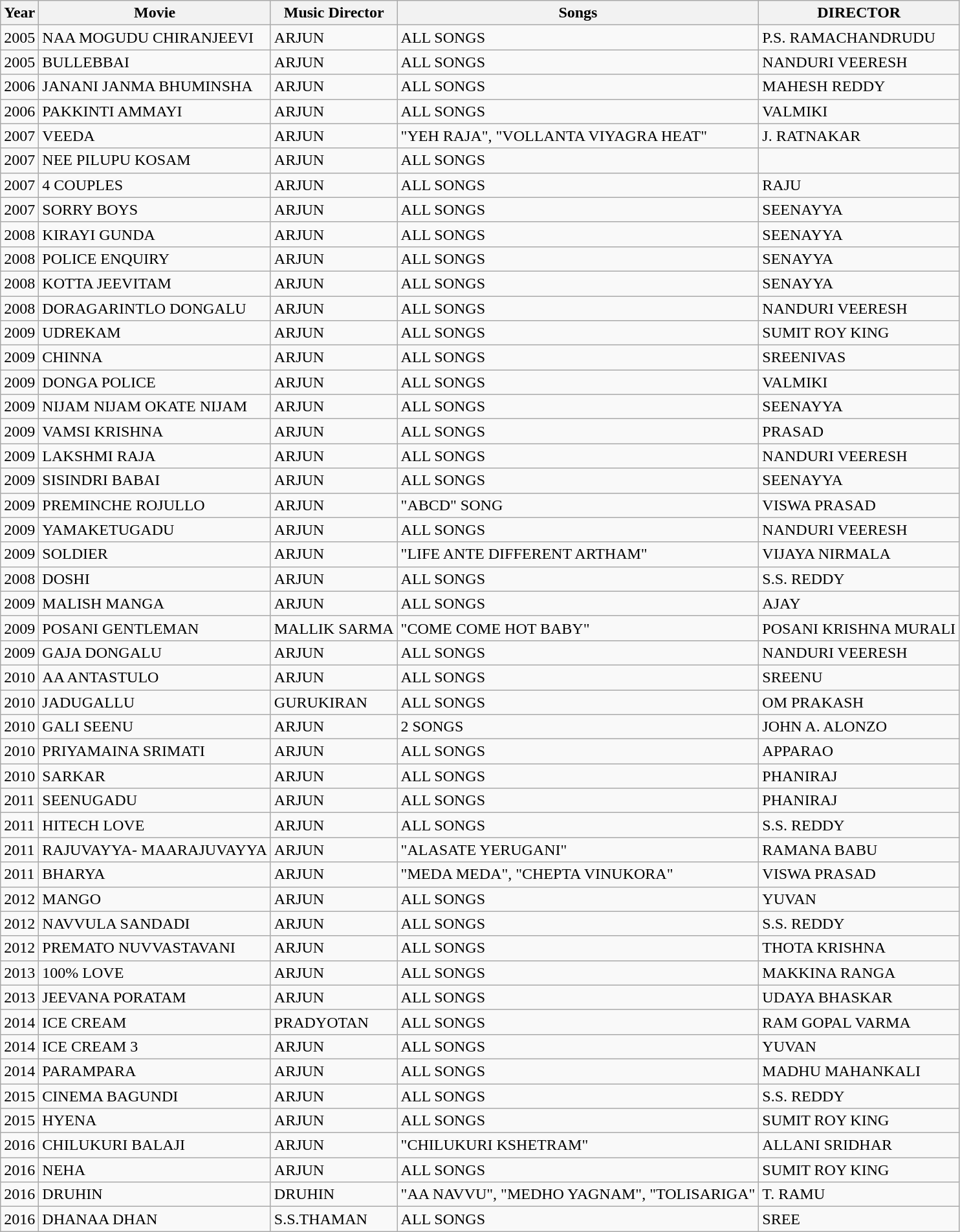<table class="wikitable">
<tr>
<th>Year</th>
<th>Movie</th>
<th>Music Director</th>
<th>Songs</th>
<th>DIRECTOR</th>
</tr>
<tr>
<td>2005</td>
<td>NAA MOGUDU CHIRANJEEVI</td>
<td>ARJUN</td>
<td>ALL SONGS</td>
<td>P.S. RAMACHANDRUDU</td>
</tr>
<tr>
<td>2005</td>
<td>BULLEBBAI</td>
<td>ARJUN</td>
<td>ALL SONGS</td>
<td>NANDURI VEERESH</td>
</tr>
<tr>
<td>2006</td>
<td>JANANI JANMA BHUMINSHA</td>
<td>ARJUN</td>
<td>ALL SONGS</td>
<td>MAHESH REDDY</td>
</tr>
<tr>
<td>2006</td>
<td>PAKKINTI AMMAYI</td>
<td>ARJUN</td>
<td>ALL SONGS</td>
<td>VALMIKI</td>
</tr>
<tr>
<td>2007</td>
<td>VEEDA</td>
<td>ARJUN</td>
<td>"YEH RAJA",  "VOLLANTA VIYAGRA HEAT"</td>
<td>J. RATNAKAR</td>
</tr>
<tr>
<td>2007</td>
<td>NEE PILUPU KOSAM</td>
<td>ARJUN</td>
<td>ALL SONGS</td>
<td></td>
</tr>
<tr>
<td>2007</td>
<td>4 COUPLES</td>
<td>ARJUN</td>
<td>ALL SONGS</td>
<td>RAJU</td>
</tr>
<tr>
<td>2007</td>
<td>SORRY BOYS</td>
<td>ARJUN</td>
<td>ALL SONGS</td>
<td>SEENAYYA</td>
</tr>
<tr>
<td>2008</td>
<td>KIRAYI GUNDA</td>
<td>ARJUN</td>
<td>ALL SONGS</td>
<td>SEENAYYA</td>
</tr>
<tr>
<td>2008</td>
<td>POLICE ENQUIRY</td>
<td>ARJUN</td>
<td>ALL SONGS</td>
<td>SENAYYA</td>
</tr>
<tr>
<td>2008</td>
<td>KOTTA JEEVITAM</td>
<td>ARJUN</td>
<td>ALL SONGS</td>
<td>SENAYYA</td>
</tr>
<tr>
<td>2008</td>
<td>DORAGARINTLO DONGALU</td>
<td>ARJUN</td>
<td>ALL SONGS</td>
<td>NANDURI VEERESH</td>
</tr>
<tr>
<td>2009</td>
<td>UDREKAM</td>
<td>ARJUN</td>
<td>ALL SONGS</td>
<td>SUMIT ROY KING</td>
</tr>
<tr>
<td>2009</td>
<td>CHINNA</td>
<td>ARJUN</td>
<td>ALL SONGS</td>
<td>SREENIVAS</td>
</tr>
<tr>
<td>2009</td>
<td>DONGA POLICE</td>
<td>ARJUN</td>
<td>ALL SONGS</td>
<td>VALMIKI</td>
</tr>
<tr>
<td>2009</td>
<td>NIJAM NIJAM OKATE NIJAM</td>
<td>ARJUN</td>
<td>ALL SONGS</td>
<td>SEENAYYA</td>
</tr>
<tr>
<td>2009</td>
<td>VAMSI KRISHNA</td>
<td>ARJUN</td>
<td>ALL SONGS</td>
<td>PRASAD</td>
</tr>
<tr>
<td>2009</td>
<td>LAKSHMI RAJA</td>
<td>ARJUN</td>
<td>ALL SONGS</td>
<td>NANDURI VEERESH</td>
</tr>
<tr>
<td>2009</td>
<td>SISINDRI BABAI</td>
<td>ARJUN</td>
<td>ALL SONGS</td>
<td>SEENAYYA</td>
</tr>
<tr>
<td>2009</td>
<td>PREMINCHE ROJULLO</td>
<td>ARJUN</td>
<td>"ABCD" SONG</td>
<td>VISWA PRASAD</td>
</tr>
<tr>
<td>2009</td>
<td>YAMAKETUGADU</td>
<td>ARJUN</td>
<td>ALL SONGS</td>
<td>NANDURI VEERESH</td>
</tr>
<tr>
<td>2009</td>
<td>SOLDIER</td>
<td>ARJUN</td>
<td>"LIFE ANTE DIFFERENT ARTHAM"</td>
<td>VIJAYA NIRMALA</td>
</tr>
<tr>
<td>2008</td>
<td>DOSHI</td>
<td>ARJUN</td>
<td>ALL SONGS</td>
<td>S.S. REDDY</td>
</tr>
<tr>
<td>2009</td>
<td>MALISH MANGA</td>
<td>ARJUN</td>
<td>ALL SONGS</td>
<td>AJAY</td>
</tr>
<tr>
<td>2009</td>
<td>POSANI GENTLEMAN</td>
<td>MALLIK SARMA</td>
<td>"COME COME HOT BABY"</td>
<td>POSANI KRISHNA MURALI</td>
</tr>
<tr>
<td>2009</td>
<td>GAJA DONGALU</td>
<td>ARJUN</td>
<td>ALL SONGS</td>
<td>NANDURI VEERESH</td>
</tr>
<tr>
<td>2010</td>
<td>AA ANTASTULO</td>
<td>ARJUN</td>
<td>ALL SONGS</td>
<td>SREENU</td>
</tr>
<tr>
<td>2010</td>
<td>JADUGALLU</td>
<td>GURUKIRAN</td>
<td>ALL SONGS</td>
<td>OM PRAKASH</td>
</tr>
<tr>
<td>2010</td>
<td>GALI SEENU</td>
<td>ARJUN</td>
<td>2 SONGS</td>
<td>JOHN A. ALONZO</td>
</tr>
<tr>
<td>2010</td>
<td>PRIYAMAINA SRIMATI</td>
<td>ARJUN</td>
<td>ALL SONGS</td>
<td>APPARAO</td>
</tr>
<tr>
<td>2010</td>
<td>SARKAR</td>
<td>ARJUN</td>
<td>ALL SONGS</td>
<td>PHANIRAJ</td>
</tr>
<tr>
<td>2011</td>
<td>SEENUGADU</td>
<td>ARJUN</td>
<td>ALL SONGS</td>
<td>PHANIRAJ</td>
</tr>
<tr>
<td>2011</td>
<td>HITECH LOVE</td>
<td>ARJUN</td>
<td>ALL SONGS</td>
<td>S.S. REDDY</td>
</tr>
<tr>
<td>2011</td>
<td>RAJUVAYYA- MAARAJUVAYYA</td>
<td>ARJUN</td>
<td>"ALASATE YERUGANI"</td>
<td>RAMANA BABU</td>
</tr>
<tr>
<td>2011</td>
<td>BHARYA</td>
<td>ARJUN</td>
<td>"MEDA MEDA", "CHEPTA VINUKORA"</td>
<td>VISWA PRASAD</td>
</tr>
<tr>
<td>2012</td>
<td>MANGO</td>
<td>ARJUN</td>
<td>ALL SONGS</td>
<td>YUVAN</td>
</tr>
<tr>
<td>2012</td>
<td>NAVVULA SANDADI</td>
<td>ARJUN</td>
<td>ALL SONGS</td>
<td>S.S. REDDY</td>
</tr>
<tr>
<td>2012</td>
<td>PREMATO NUVVASTAVANI</td>
<td>ARJUN</td>
<td>ALL SONGS</td>
<td>THOTA KRISHNA</td>
</tr>
<tr>
<td>2013</td>
<td>100% LOVE</td>
<td>ARJUN</td>
<td>ALL SONGS</td>
<td>MAKKINA RANGA</td>
</tr>
<tr>
<td>2013</td>
<td>JEEVANA PORATAM</td>
<td>ARJUN</td>
<td>ALL SONGS</td>
<td>UDAYA BHASKAR</td>
</tr>
<tr>
<td>2014</td>
<td>ICE CREAM</td>
<td>PRADYOTAN</td>
<td>ALL SONGS</td>
<td>RAM GOPAL VARMA</td>
</tr>
<tr>
<td>2014</td>
<td>ICE CREAM 3</td>
<td>ARJUN</td>
<td>ALL SONGS</td>
<td>YUVAN</td>
</tr>
<tr>
<td>2014</td>
<td>PARAMPARA</td>
<td>ARJUN</td>
<td>ALL SONGS</td>
<td>MADHU MAHANKALI</td>
</tr>
<tr>
<td>2015</td>
<td>CINEMA BAGUNDI</td>
<td>ARJUN</td>
<td>ALL SONGS</td>
<td>S.S. REDDY</td>
</tr>
<tr>
<td>2015</td>
<td>HYENA</td>
<td>ARJUN</td>
<td>ALL SONGS</td>
<td>SUMIT ROY KING</td>
</tr>
<tr>
<td>2016</td>
<td>CHILUKURI BALAJI</td>
<td>ARJUN</td>
<td>"CHILUKURI KSHETRAM"</td>
<td>ALLANI SRIDHAR</td>
</tr>
<tr>
<td>2016</td>
<td>NEHA</td>
<td>ARJUN</td>
<td>ALL SONGS</td>
<td>SUMIT ROY KING</td>
</tr>
<tr>
<td>2016</td>
<td>DRUHIN</td>
<td>DRUHIN</td>
<td>"AA NAVVU", "MEDHO YAGNAM", "TOLISARIGA"</td>
<td>T. RAMU</td>
</tr>
<tr>
<td>2016</td>
<td>DHANAA DHAN</td>
<td>S.S.THAMAN</td>
<td>ALL SONGS</td>
<td>SREE</td>
</tr>
</table>
